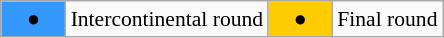<table class="wikitable" style="margin:0.5em auto; font-size:90%;position:relative;">
<tr>
<td style="width:2.5em; background:#3399ff; text-align:center">●</td>
<td>Intercontinental round</td>
<td style="width:2.5em; background:#ffcc00; text-align:center">●</td>
<td>Final round</td>
</tr>
</table>
